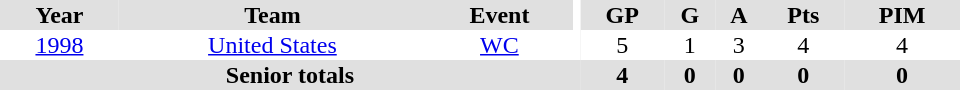<table border="0" cellpadding="1" cellspacing="0" ID="Table3" style="text-align:center; width:40em">
<tr bgcolor="#e0e0e0">
<th>Year</th>
<th>Team</th>
<th>Event</th>
<th rowspan="102" bgcolor="#ffffff"></th>
<th>GP</th>
<th>G</th>
<th>A</th>
<th>Pts</th>
<th>PIM</th>
</tr>
<tr>
<td><a href='#'>1998</a></td>
<td><a href='#'>United States</a></td>
<td><a href='#'>WC</a></td>
<td>5</td>
<td>1</td>
<td>3</td>
<td>4</td>
<td>4</td>
</tr>
<tr bgcolor="#e0e0e0">
<th colspan="4">Senior totals</th>
<th>4</th>
<th>0</th>
<th>0</th>
<th>0</th>
<th>0</th>
</tr>
</table>
